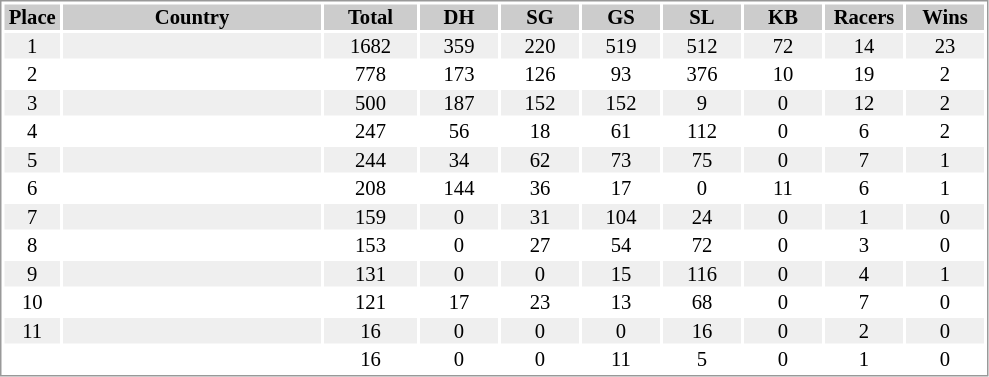<table border="0" style="border: 1px solid #999; background-color:#FFFFFF; text-align:center; font-size:86%; line-height:15px;">
<tr align="center" bgcolor="#CCCCCC">
<th width=35>Place</th>
<th width=170>Country</th>
<th width=60>Total</th>
<th width=50>DH</th>
<th width=50>SG</th>
<th width=50>GS</th>
<th width=50>SL</th>
<th width=50>KB</th>
<th width=50>Racers</th>
<th width=50>Wins</th>
</tr>
<tr bgcolor="#EFEFEF">
<td>1</td>
<td align="left"></td>
<td>1682</td>
<td>359</td>
<td>220</td>
<td>519</td>
<td>512</td>
<td>72</td>
<td>14</td>
<td>23</td>
</tr>
<tr>
<td>2</td>
<td align="left"></td>
<td>778</td>
<td>173</td>
<td>126</td>
<td>93</td>
<td>376</td>
<td>10</td>
<td>19</td>
<td>2</td>
</tr>
<tr bgcolor="#EFEFEF">
<td>3</td>
<td align="left"></td>
<td>500</td>
<td>187</td>
<td>152</td>
<td>152</td>
<td>9</td>
<td>0</td>
<td>12</td>
<td>2</td>
</tr>
<tr>
<td>4</td>
<td align="left"></td>
<td>247</td>
<td>56</td>
<td>18</td>
<td>61</td>
<td>112</td>
<td>0</td>
<td>6</td>
<td>2</td>
</tr>
<tr bgcolor="#EFEFEF">
<td>5</td>
<td align="left"></td>
<td>244</td>
<td>34</td>
<td>62</td>
<td>73</td>
<td>75</td>
<td>0</td>
<td>7</td>
<td>1</td>
</tr>
<tr>
<td>6</td>
<td align="left"></td>
<td>208</td>
<td>144</td>
<td>36</td>
<td>17</td>
<td>0</td>
<td>11</td>
<td>6</td>
<td>1</td>
</tr>
<tr bgcolor="#EFEFEF">
<td>7</td>
<td align="left"></td>
<td>159</td>
<td>0</td>
<td>31</td>
<td>104</td>
<td>24</td>
<td>0</td>
<td>1</td>
<td>0</td>
</tr>
<tr>
<td>8</td>
<td align="left"></td>
<td>153</td>
<td>0</td>
<td>27</td>
<td>54</td>
<td>72</td>
<td>0</td>
<td>3</td>
<td>0</td>
</tr>
<tr bgcolor="#EFEFEF">
<td>9</td>
<td align="left"></td>
<td>131</td>
<td>0</td>
<td>0</td>
<td>15</td>
<td>116</td>
<td>0</td>
<td>4</td>
<td>1</td>
</tr>
<tr>
<td>10</td>
<td align="left"></td>
<td>121</td>
<td>17</td>
<td>23</td>
<td>13</td>
<td>68</td>
<td>0</td>
<td>7</td>
<td>0</td>
</tr>
<tr bgcolor="#EFEFEF">
<td>11</td>
<td align="left"></td>
<td>16</td>
<td>0</td>
<td>0</td>
<td>0</td>
<td>16</td>
<td>0</td>
<td>2</td>
<td>0</td>
</tr>
<tr>
<td></td>
<td align="left"></td>
<td>16</td>
<td>0</td>
<td>0</td>
<td>11</td>
<td>5</td>
<td>0</td>
<td>1</td>
<td>0</td>
</tr>
</table>
